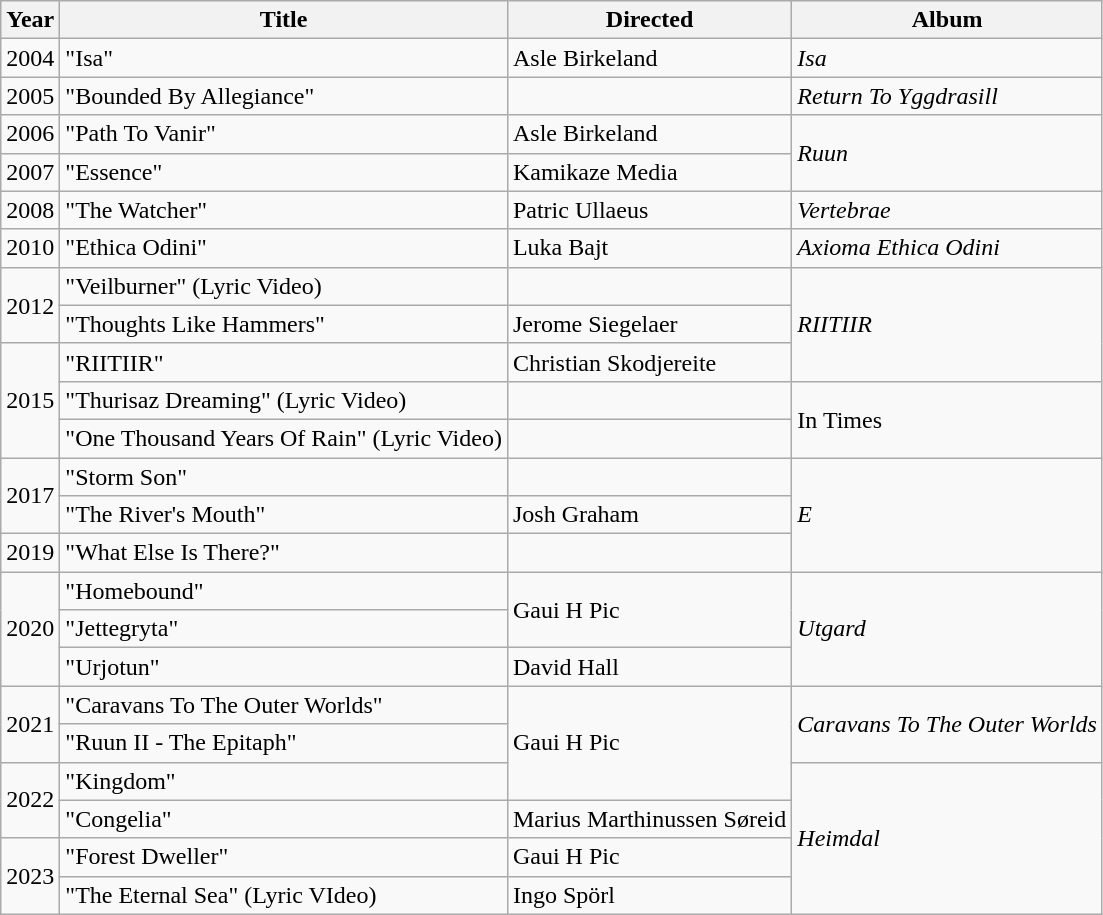<table class="wikitable">
<tr>
<th>Year</th>
<th>Title</th>
<th>Directed</th>
<th>Album</th>
</tr>
<tr>
<td>2004</td>
<td>"Isa"</td>
<td>Asle Birkeland</td>
<td><em>Isa</em></td>
</tr>
<tr>
<td>2005</td>
<td>"Bounded By Allegiance"</td>
<td></td>
<td><em>Return To Yggdrasill</em></td>
</tr>
<tr>
<td>2006</td>
<td>"Path To Vanir"</td>
<td>Asle Birkeland</td>
<td rowspan="2"><em>Ruun</em></td>
</tr>
<tr>
<td>2007</td>
<td>"Essence"</td>
<td>Kamikaze Media</td>
</tr>
<tr>
<td>2008</td>
<td>"The Watcher"</td>
<td>Patric Ullaeus</td>
<td><em>Vertebrae</em></td>
</tr>
<tr>
<td>2010</td>
<td>"Ethica Odini"</td>
<td>Luka Bajt</td>
<td><em>Axioma Ethica Odini</em></td>
</tr>
<tr>
<td rowspan="2">2012</td>
<td>"Veilburner" (Lyric Video)</td>
<td></td>
<td rowspan="3"><em>RIITIIR</em></td>
</tr>
<tr>
<td>"Thoughts Like Hammers"</td>
<td>Jerome Siegelaer</td>
</tr>
<tr>
<td rowspan="3">2015</td>
<td>"RIITIIR"</td>
<td>Christian Skodjereite</td>
</tr>
<tr>
<td>"Thurisaz Dreaming" (Lyric Video)</td>
<td></td>
<td rowspan="2">In Times</td>
</tr>
<tr>
<td>"One Thousand Years Of Rain" (Lyric Video)</td>
<td></td>
</tr>
<tr>
<td rowspan="2">2017</td>
<td>"Storm Son"</td>
<td></td>
<td rowspan="3"><em>E</em></td>
</tr>
<tr>
<td>"The River's Mouth"</td>
<td>Josh Graham</td>
</tr>
<tr>
<td>2019</td>
<td>"What Else Is There?"</td>
<td></td>
</tr>
<tr>
<td rowspan="3">2020</td>
<td>"Homebound"</td>
<td rowspan="2">Gaui H Pic</td>
<td rowspan="3"><em>Utgard</em></td>
</tr>
<tr>
<td>"Jettegryta"</td>
</tr>
<tr>
<td>"Urjotun"</td>
<td>David Hall</td>
</tr>
<tr>
<td rowspan="2">2021</td>
<td>"Caravans To The Outer Worlds"</td>
<td rowspan="3">Gaui H Pic</td>
<td rowspan="2"><em>Caravans To The Outer Worlds</em></td>
</tr>
<tr>
<td>"Ruun II - The Epitaph"</td>
</tr>
<tr>
<td rowspan="2">2022</td>
<td>"Kingdom"</td>
<td rowspan="4"><em>Heimdal</em></td>
</tr>
<tr>
<td>"Congelia"</td>
<td>Marius Marthinussen Søreid</td>
</tr>
<tr>
<td rowspan="2">2023</td>
<td>"Forest Dweller"</td>
<td>Gaui H Pic</td>
</tr>
<tr>
<td>"The Eternal Sea" (Lyric VIdeo)</td>
<td>Ingo Spörl</td>
</tr>
</table>
